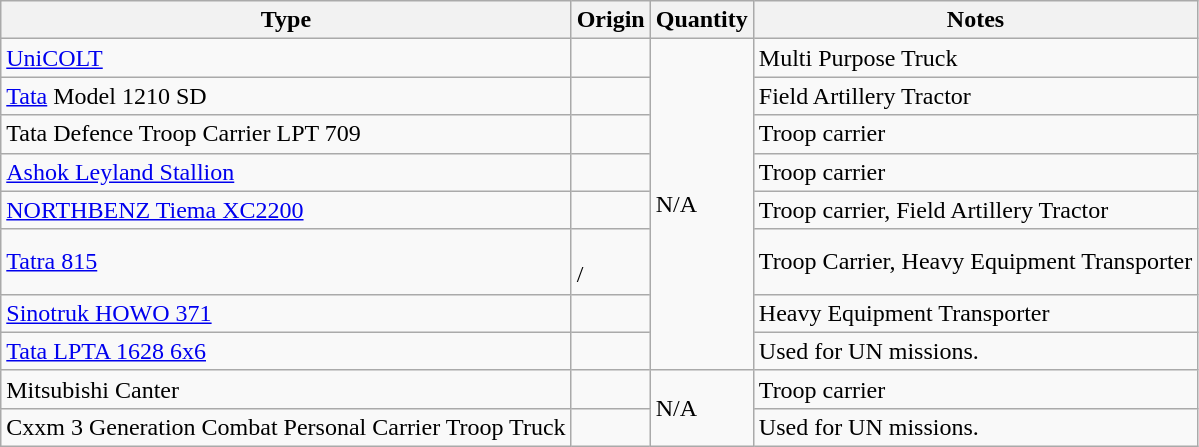<table class="wikitable">
<tr>
<th>Type</th>
<th>Origin</th>
<th>Quantity</th>
<th>Notes</th>
</tr>
<tr>
<td><a href='#'>UniCOLT</a></td>
<td></td>
<td rowspan="8">N/A</td>
<td>Multi Purpose Truck</td>
</tr>
<tr>
<td><a href='#'>Tata</a> Model 1210 SD</td>
<td></td>
<td>Field Artillery Tractor</td>
</tr>
<tr>
<td>Tata Defence Troop Carrier LPT 709</td>
<td></td>
<td>Troop carrier</td>
</tr>
<tr>
<td><a href='#'>Ashok Leyland Stallion</a></td>
<td></td>
<td>Troop carrier</td>
</tr>
<tr>
<td><a href='#'>NORTHBENZ Tiema XC2200</a></td>
<td></td>
<td>Troop carrier, Field Artillery Tractor</td>
</tr>
<tr>
<td><a href='#'>Tatra 815</a></td>
<td> <br>/ </td>
<td>Troop Carrier, Heavy Equipment Transporter</td>
</tr>
<tr>
<td><a href='#'>Sinotruk HOWO 371</a></td>
<td></td>
<td>Heavy Equipment Transporter</td>
</tr>
<tr>
<td><a href='#'>Tata LPTA 1628 6x6</a></td>
<td></td>
<td>Used for UN missions.</td>
</tr>
<tr>
<td>Mitsubishi Canter</td>
<td></td>
<td rowspan="2">N/A</td>
<td>Troop carrier</td>
</tr>
<tr>
<td>Cxxm 3 Generation Combat Personal Carrier Troop Truck</td>
<td></td>
<td>Used for UN missions.</td>
</tr>
</table>
